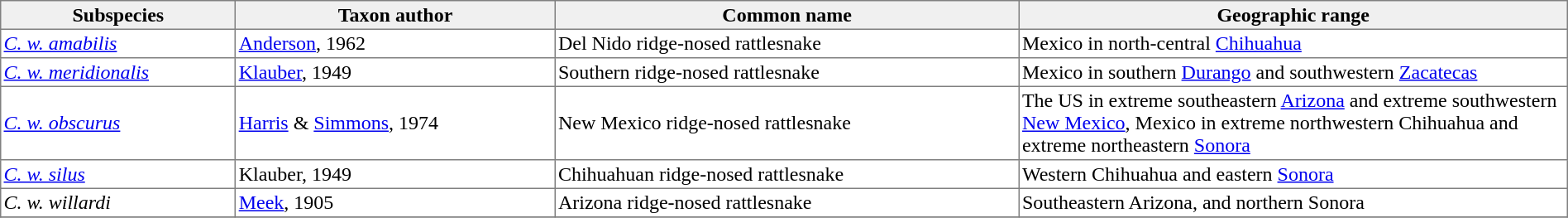<table cellspacing=0 cellpadding=2 border=1 style="border-collapse: collapse;">
<tr>
<th bgcolor="#f0f0f0">Subspecies</th>
<th bgcolor="#f0f0f0">Taxon author</th>
<th bgcolor="#f0f0f0">Common name</th>
<th bgcolor="#f0f0f0">Geographic range</th>
</tr>
<tr>
<td><em><a href='#'>C. w. amabilis</a></em></td>
<td><a href='#'>Anderson</a>, 1962</td>
<td>Del Nido ridge-nosed rattlesnake</td>
<td style="width:35%">Mexico in north-central <a href='#'>Chihuahua</a></td>
</tr>
<tr>
<td><em><a href='#'>C. w. meridionalis</a></em></td>
<td><a href='#'>Klauber</a>, 1949</td>
<td>Southern ridge-nosed rattlesnake</td>
<td>Mexico in southern <a href='#'>Durango</a> and southwestern <a href='#'>Zacatecas</a></td>
</tr>
<tr>
<td><em><a href='#'>C. w. obscurus</a></em></td>
<td><a href='#'>Harris</a> & <a href='#'>Simmons</a>, 1974</td>
<td>New Mexico ridge-nosed rattlesnake</td>
<td>The US in extreme southeastern <a href='#'>Arizona</a> and extreme southwestern <a href='#'>New Mexico</a>, Mexico in extreme northwestern Chihuahua and extreme northeastern <a href='#'>Sonora</a></td>
</tr>
<tr>
<td><em><a href='#'>C. w. silus</a></em></td>
<td>Klauber, 1949</td>
<td>Chihuahuan ridge-nosed rattlesnake</td>
<td>Western Chihuahua and eastern <a href='#'>Sonora</a></td>
</tr>
<tr>
<td><em>C. w. willardi</em></td>
<td><a href='#'>Meek</a>, 1905</td>
<td>Arizona ridge-nosed rattlesnake</td>
<td>Southeastern Arizona, and northern Sonora</td>
</tr>
<tr>
</tr>
</table>
